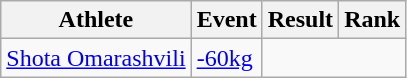<table class="wikitable">
<tr>
<th>Athlete</th>
<th>Event</th>
<th>Result</th>
<th>Rank</th>
</tr>
<tr align=center>
<td align=left><a href='#'>Shota Omarashvili</a></td>
<td align=left><a href='#'>-60kg</a></td>
<td colspan=2></td>
</tr>
</table>
